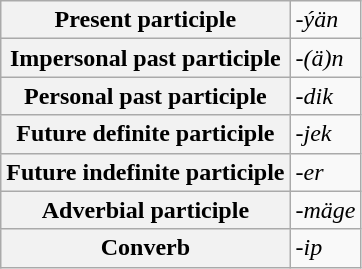<table class=wikitable>
<tr>
<th>Present participle</th>
<td><em>-ýän</em></td>
</tr>
<tr>
<th>Impersonal past participle</th>
<td><em>-(ä)n</em></td>
</tr>
<tr>
<th>Personal past participle</th>
<td><em>-dik</em></td>
</tr>
<tr>
<th>Future definite participle</th>
<td><em>-jek</em></td>
</tr>
<tr>
<th>Future indefinite participle</th>
<td><em>-er</em></td>
</tr>
<tr>
<th>Adverbial participle</th>
<td><em>-mäge</em></td>
</tr>
<tr>
<th>Converb</th>
<td><em>-ip</em></td>
</tr>
</table>
